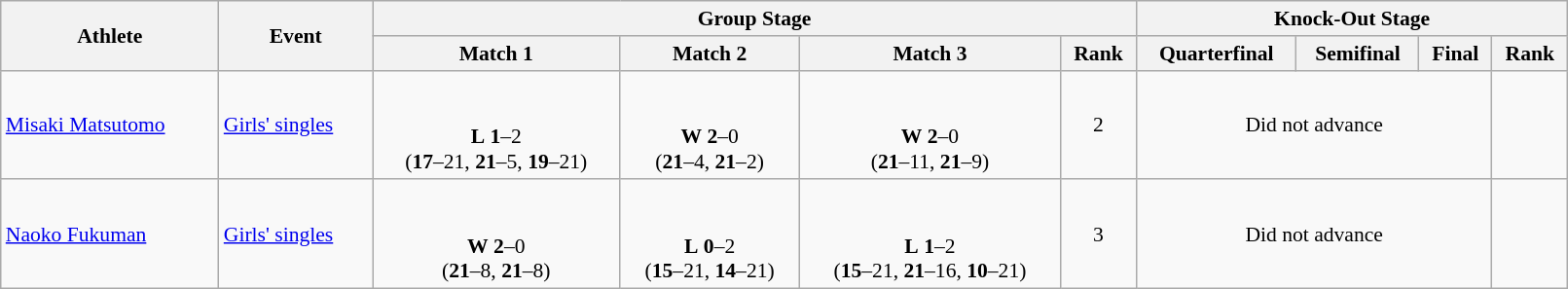<table class="wikitable" width="85%" style="text-align:left; font-size:90%">
<tr>
<th rowspan=2>Athlete</th>
<th rowspan=2>Event</th>
<th colspan=4>Group Stage</th>
<th colspan=4>Knock-Out Stage</th>
</tr>
<tr>
<th>Match 1</th>
<th>Match 2</th>
<th>Match 3</th>
<th>Rank</th>
<th>Quarterfinal</th>
<th>Semifinal</th>
<th>Final</th>
<th>Rank</th>
</tr>
<tr>
<td><a href='#'>Misaki Matsutomo</a></td>
<td><a href='#'>Girls' singles</a></td>
<td align=center> <br><br><strong>L</strong> <strong>1</strong>–2 <br> (<strong>17</strong>–21, <strong>21</strong>–5, <strong>19</strong>–21)</td>
<td align=center> <br><br><strong>W</strong> <strong>2</strong>–0 <br> (<strong>21</strong>–4, <strong>21</strong>–2)</td>
<td align=center> <br><br><strong>W</strong> <strong>2</strong>–0 <br> (<strong>21</strong>–11, <strong>21</strong>–9)</td>
<td align=center>2</td>
<td colspan="3" align=center>Did not advance</td>
<td align=center></td>
</tr>
<tr>
<td><a href='#'>Naoko Fukuman</a></td>
<td><a href='#'>Girls' singles</a></td>
<td align=center> <br><br><strong>W</strong> <strong>2</strong>–0 <br> (<strong>21</strong>–8, <strong>21</strong>–8)</td>
<td align=center> <br><br><strong>L</strong> <strong>0</strong>–2 <br> (<strong>15</strong>–21, <strong>14</strong>–21)</td>
<td align=center> <br><br><strong>L</strong> <strong>1</strong>–2 <br> (<strong>15</strong>–21, <strong>21</strong>–16, <strong>10</strong>–21)</td>
<td align=center>3</td>
<td colspan="3" align=center>Did not advance</td>
<td align=center></td>
</tr>
</table>
